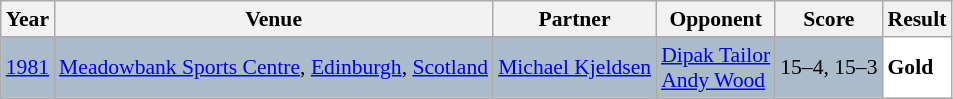<table class="sortable wikitable" style="font-size: 90%;">
<tr>
<th>Year</th>
<th>Venue</th>
<th>Partner</th>
<th>Opponent</th>
<th>Score</th>
<th>Result</th>
</tr>
<tr style="background:#AABBCC">
<td align="center"><a href='#'>1981</a></td>
<td align="left"><a href='#'>Meadowbank Sports Centre</a>, <a href='#'>Edinburgh</a>, <a href='#'>Scotland</a></td>
<td align="left"> <a href='#'>Michael Kjeldsen</a></td>
<td align="left"> <a href='#'>Dipak Tailor</a><br> <a href='#'>Andy Wood</a></td>
<td align="left">15–4, 15–3</td>
<td style="text-align:left; background:white"> <strong>Gold</strong></td>
</tr>
</table>
